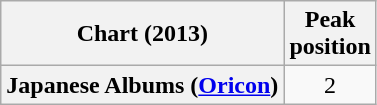<table class="wikitable plainrowheaders" style="text-align:center">
<tr>
<th scope="col">Chart (2013)</th>
<th scope="col">Peak<br>position</th>
</tr>
<tr>
<th scope="row">Japanese Albums (<a href='#'>Oricon</a>)</th>
<td>2</td>
</tr>
</table>
